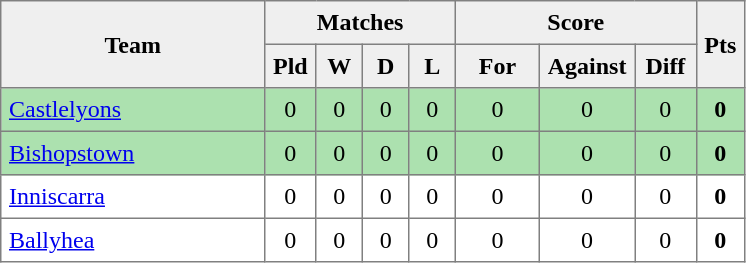<table style=border-collapse:collapse border=1 cellspacing=0 cellpadding=5>
<tr align=center bgcolor=#efefef>
<th rowspan=2 width=165>Team</th>
<th colspan=4>Matches</th>
<th colspan=3>Score</th>
<th rowspan=2width=20>Pts</th>
</tr>
<tr align=center bgcolor=#efefef>
<th width=20>Pld</th>
<th width=20>W</th>
<th width=20>D</th>
<th width=20>L</th>
<th width=45>For</th>
<th width=45>Against</th>
<th width=30>Diff</th>
</tr>
<tr align=center style="background:#ACE1AF;">
<td style="text-align:left;"><a href='#'>Castlelyons</a></td>
<td>0</td>
<td>0</td>
<td>0</td>
<td>0</td>
<td>0</td>
<td>0</td>
<td>0</td>
<td><strong>0</strong></td>
</tr>
<tr align=center style="background:#ACE1AF;">
<td style="text-align:left;"><a href='#'>Bishopstown</a></td>
<td>0</td>
<td>0</td>
<td>0</td>
<td>0</td>
<td>0</td>
<td>0</td>
<td>0</td>
<td><strong>0</strong></td>
</tr>
<tr align=center>
<td style="text-align:left;"><a href='#'>Inniscarra</a></td>
<td>0</td>
<td>0</td>
<td>0</td>
<td>0</td>
<td>0</td>
<td>0</td>
<td>0</td>
<td><strong>0</strong></td>
</tr>
<tr align=center>
<td style="text-align:left;"><a href='#'>Ballyhea</a></td>
<td>0</td>
<td>0</td>
<td>0</td>
<td>0</td>
<td>0</td>
<td>0</td>
<td>0</td>
<td><strong>0</strong></td>
</tr>
</table>
